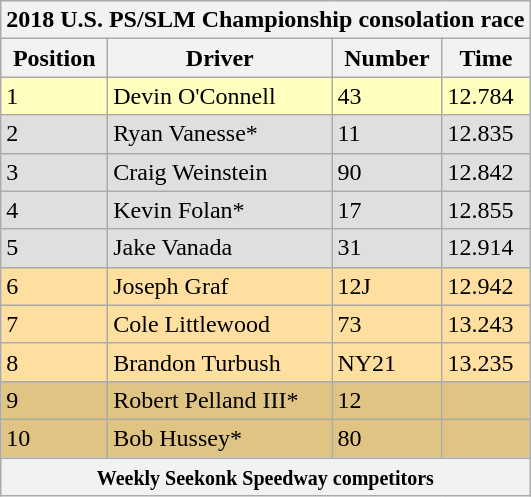<table class="wikitable mw-collapsible mw-collapsed">
<tr>
<th colspan="4">2018 U.S. PS/SLM Championship consolation race</th>
</tr>
<tr>
<th>Position</th>
<th>Driver</th>
<th>Number</th>
<th>Time</th>
</tr>
<tr style="background-color:#FFFFBF">
<td>1</td>
<td>Devin O'Connell</td>
<td>43</td>
<td>12.784</td>
</tr>
<tr style="background-color:#DFDFDF">
<td>2</td>
<td>Ryan Vanesse*</td>
<td>11</td>
<td>12.835</td>
</tr>
<tr style="background-color:#DFDFDF">
<td>3</td>
<td>Craig Weinstein</td>
<td>90</td>
<td>12.842</td>
</tr>
<tr style="background-color:#DFDFDF">
<td>4</td>
<td>Kevin Folan*</td>
<td>17</td>
<td>12.855</td>
</tr>
<tr style="background-color:#DFDFDF">
<td>5</td>
<td>Jake Vanada</td>
<td>31</td>
<td>12.914</td>
</tr>
<tr style="background-color:#FFDF9F">
<td>6</td>
<td>Joseph Graf</td>
<td>12J</td>
<td>12.942</td>
</tr>
<tr style="background-color:#FFDF9F">
<td>7</td>
<td>Cole Littlewood</td>
<td>73</td>
<td>13.243</td>
</tr>
<tr style="background-color:#FFDF9F">
<td>8</td>
<td>Brandon Turbush</td>
<td>NY21</td>
<td>13.235</td>
</tr>
<tr style="background-color:#DFC484">
<td>9</td>
<td>Robert Pelland III*</td>
<td>12</td>
<td></td>
</tr>
<tr style="background-color:#DFC484">
<td>10</td>
<td>Bob Hussey*</td>
<td>80</td>
<td></td>
</tr>
<tr>
<th colspan="4"><small>Weekly Seekonk Speedway competitors</small></th>
</tr>
</table>
